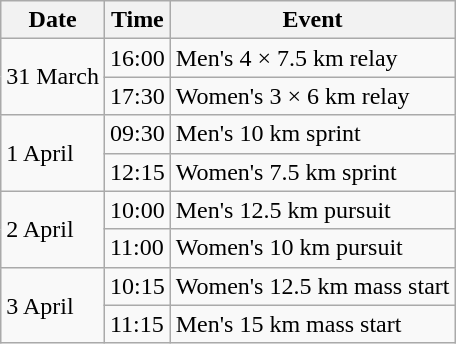<table class="wikitable">
<tr>
<th>Date</th>
<th>Time</th>
<th>Event</th>
</tr>
<tr>
<td rowspan=2>31 March</td>
<td>16:00</td>
<td>Men's 4 × 7.5 km relay</td>
</tr>
<tr>
<td>17:30</td>
<td>Women's 3 × 6 km relay</td>
</tr>
<tr>
<td rowspan=2>1 April</td>
<td>09:30</td>
<td>Men's 10 km sprint</td>
</tr>
<tr>
<td>12:15</td>
<td>Women's 7.5 km sprint</td>
</tr>
<tr>
<td rowspan=2>2 April</td>
<td>10:00</td>
<td>Men's 12.5 km pursuit</td>
</tr>
<tr>
<td>11:00</td>
<td>Women's 10 km pursuit</td>
</tr>
<tr>
<td rowspan=2>3 April</td>
<td>10:15</td>
<td>Women's 12.5 km mass start</td>
</tr>
<tr>
<td>11:15</td>
<td>Men's 15 km mass start</td>
</tr>
</table>
